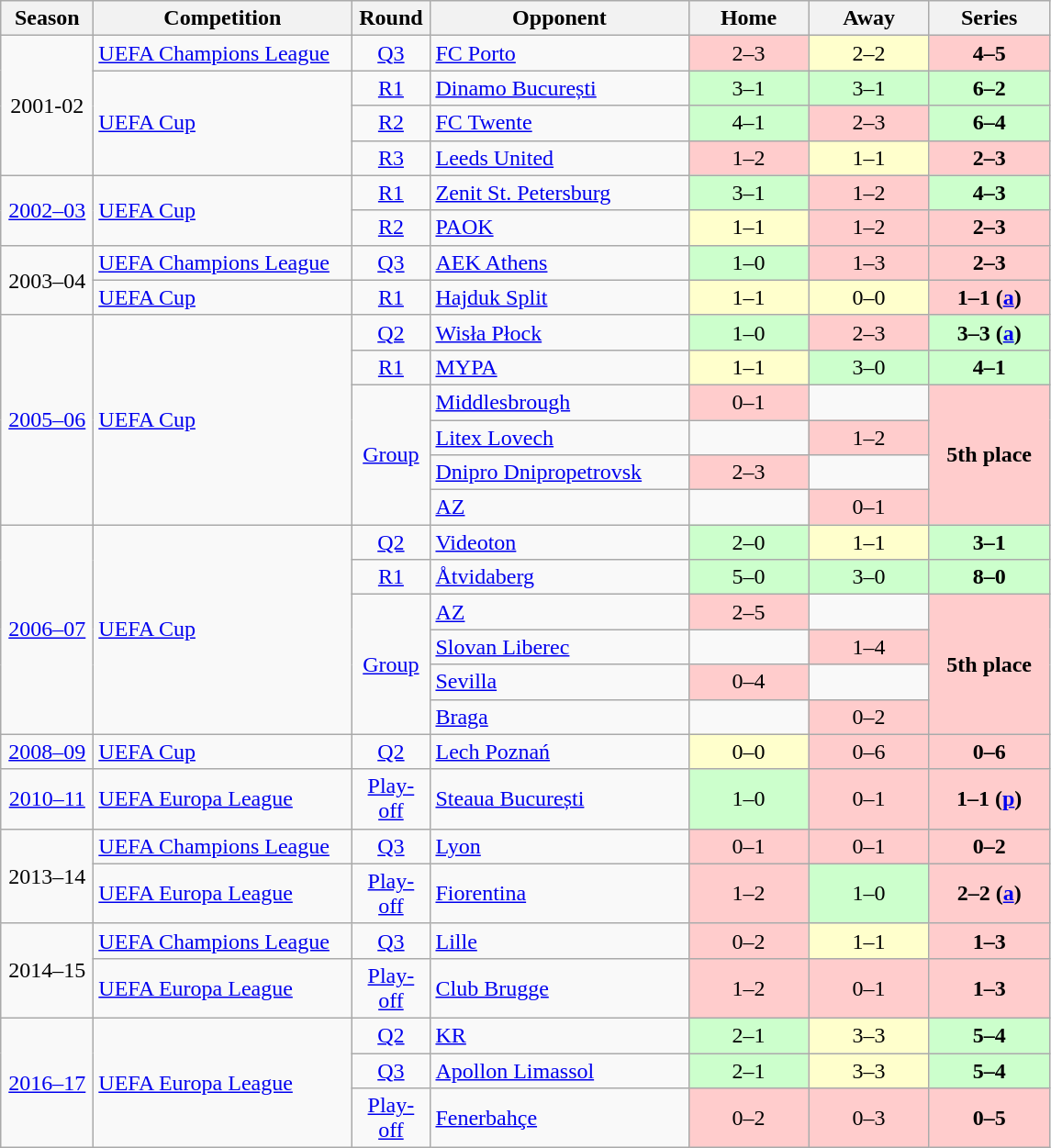<table class="wikitable">
<tr>
<th width=60>Season</th>
<th width=180>Competition</th>
<th width=50>Round</th>
<th width=180>Opponent</th>
<th width=80>Home</th>
<th width=80>Away</th>
<th width=80>Series</th>
</tr>
<tr>
<td align="center" rowspan=4>2001-02</td>
<td><a href='#'>UEFA Champions League</a></td>
<td align="center"><a href='#'>Q3</a></td>
<td> <a href='#'>FC Porto</a></td>
<td align="center" bgcolor="#FFCCCC">2–3</td>
<td align="center" bgcolor="#FFFFCC">2–2</td>
<td align="center" bgcolor="#FFCCCC"><strong>4–5</strong></td>
</tr>
<tr>
<td rowspan=3><a href='#'>UEFA Cup</a></td>
<td align="center"><a href='#'>R1</a></td>
<td> <a href='#'>Dinamo București</a></td>
<td align="center" bgcolor="#CCFFCC">3–1</td>
<td align="center" bgcolor="#CCFFCC">3–1</td>
<td align="center" bgcolor="#CCFFCC"><strong>6–2</strong></td>
</tr>
<tr>
<td align="center"><a href='#'>R2</a></td>
<td> <a href='#'>FC Twente</a></td>
<td align="center" bgcolor="#CCFFCC">4–1</td>
<td align="center" bgcolor="#FFCCCC">2–3</td>
<td align="center" bgcolor="#CCFFCC"><strong>6–4</strong></td>
</tr>
<tr>
<td align="center"><a href='#'>R3</a></td>
<td> <a href='#'>Leeds United</a></td>
<td align="center" bgcolor="#FFCCCC">1–2</td>
<td align="center" bgcolor="#FFFFCC">1–1</td>
<td align="center" bgcolor="#FFCCCC"><strong>2–3</strong></td>
</tr>
<tr>
<td align="center" rowspan=2><a href='#'>2002–03</a></td>
<td rowspan=2><a href='#'>UEFA Cup</a></td>
<td align="center"><a href='#'>R1</a></td>
<td> <a href='#'>Zenit St. Petersburg</a></td>
<td align="center" bgcolor="#CCFFCC">3–1</td>
<td align="center" bgcolor="#FFCCCC">1–2</td>
<td align="center" bgcolor="#CCFFCC"><strong>4–3</strong></td>
</tr>
<tr>
<td align="center"><a href='#'>R2</a></td>
<td> <a href='#'>PAOK</a></td>
<td align="center" bgcolor="#FFFFCC">1–1</td>
<td align="center" bgcolor="#FFCCCC">1–2</td>
<td align="center" bgcolor="#FFCCCC"><strong>2–3</strong></td>
</tr>
<tr>
<td align="center" rowspan=2>2003–04</td>
<td><a href='#'>UEFA Champions League</a></td>
<td align="center"><a href='#'>Q3</a></td>
<td> <a href='#'>AEK Athens</a></td>
<td align="center" bgcolor="#CCFFCC">1–0</td>
<td align="center" bgcolor="#FFCCCC">1–3</td>
<td align="center" bgcolor="#FFCCCC"><strong>2–3</strong></td>
</tr>
<tr>
<td><a href='#'>UEFA Cup</a></td>
<td align="center"><a href='#'>R1</a></td>
<td> <a href='#'>Hajduk Split</a></td>
<td align="center" bgcolor="#FFFFCC">1–1</td>
<td align="center" bgcolor="#FFFFCC">0–0</td>
<td align="center" bgcolor="#FFCCCC"><strong>1–1 (<a href='#'>a</a>)</strong></td>
</tr>
<tr>
<td align="center" rowspan=6><a href='#'>2005–06</a></td>
<td rowspan=6><a href='#'>UEFA Cup</a></td>
<td align="center"><a href='#'>Q2</a></td>
<td> <a href='#'>Wisła Płock</a></td>
<td align="center" bgcolor="#CCFFCC">1–0</td>
<td align="center" bgcolor="#FFCCCC">2–3</td>
<td align="center" bgcolor="#CCFFCC"><strong>3–3 (<a href='#'>a</a>)</strong></td>
</tr>
<tr>
<td align="center"><a href='#'>R1</a></td>
<td> <a href='#'>MYPA</a></td>
<td align="center" bgcolor="#FFFFCC">1–1</td>
<td align="center" bgcolor="#CCFFCC">3–0</td>
<td align="center" bgcolor="#CCFFCC"><strong>4–1</strong></td>
</tr>
<tr>
<td align="center" rowspan=4><a href='#'>Group</a></td>
<td> <a href='#'>Middlesbrough</a></td>
<td align="center" bgcolor="#FFCCCC">0–1</td>
<td></td>
<td align="center" bgcolor="#FFCCCC" rowspan=4><strong>5th place</strong></td>
</tr>
<tr>
<td> <a href='#'>Litex Lovech</a></td>
<td></td>
<td align="center" bgcolor="#FFCCCC">1–2</td>
</tr>
<tr>
<td> <a href='#'>Dnipro Dnipropetrovsk</a></td>
<td align="center" bgcolor="#FFCCCC">2–3</td>
<td></td>
</tr>
<tr>
<td> <a href='#'>AZ</a></td>
<td></td>
<td align="center" bgcolor="#FFCCCC">0–1</td>
</tr>
<tr>
<td align="center" rowspan=6><a href='#'>2006–07</a></td>
<td rowspan=6><a href='#'>UEFA Cup</a></td>
<td align="center"><a href='#'>Q2</a></td>
<td> <a href='#'>Videoton</a></td>
<td align="center" bgcolor="#CCFFCC">2–0</td>
<td align="center" bgcolor="#FFFFCC">1–1</td>
<td align="center" bgcolor="#CCFFCC"><strong>3–1</strong></td>
</tr>
<tr>
<td align="center"><a href='#'>R1</a></td>
<td> <a href='#'>Åtvidaberg</a></td>
<td align="center" bgcolor="#CCFFCC">5–0</td>
<td align="center" bgcolor="#CCFFCC">3–0</td>
<td align="center" bgcolor="#CCFFCC"><strong>8–0</strong></td>
</tr>
<tr>
<td align="center" rowspan=4><a href='#'>Group</a></td>
<td> <a href='#'>AZ</a></td>
<td align="center" bgcolor="#FFCCCC">2–5</td>
<td></td>
<td align="center" bgcolor="#FFCCCC" rowspan=4><strong>5th place</strong></td>
</tr>
<tr>
<td> <a href='#'>Slovan Liberec</a></td>
<td></td>
<td align="center" bgcolor="#FFCCCC">1–4</td>
</tr>
<tr>
<td> <a href='#'>Sevilla</a></td>
<td align="center" bgcolor="#FFCCCC">0–4</td>
<td></td>
</tr>
<tr>
<td> <a href='#'>Braga</a></td>
<td></td>
<td align="center" bgcolor="#FFCCCC">0–2</td>
</tr>
<tr>
<td align="center"><a href='#'>2008–09</a></td>
<td><a href='#'>UEFA Cup</a></td>
<td align="center"><a href='#'>Q2</a></td>
<td> <a href='#'>Lech Poznań</a></td>
<td align="center" bgcolor="#FFFFCC">0–0</td>
<td align="center" bgcolor="#FFCCCC">0–6</td>
<td align="center" bgcolor="#FFCCCC"><strong>0–6</strong></td>
</tr>
<tr>
<td align="center"><a href='#'>2010–11</a></td>
<td><a href='#'>UEFA Europa League</a></td>
<td align="center"><a href='#'>Play-off</a></td>
<td> <a href='#'>Steaua București</a></td>
<td align="center" bgcolor="#CCFFCC">1–0</td>
<td align="center" bgcolor="#FFCCCC">0–1</td>
<td align="center" bgcolor="#FFCCCC"><strong>1–1 (<a href='#'>p</a>)</strong></td>
</tr>
<tr>
<td rowspan="2" align="center">2013–14</td>
<td><a href='#'>UEFA Champions League</a></td>
<td align="center"><a href='#'>Q3</a></td>
<td> <a href='#'>Lyon</a></td>
<td align="center" bgcolor="#FFCCCC">0–1</td>
<td align="center" bgcolor="#FFCCCC">0–1</td>
<td align="center" bgcolor="#FFCCCC"><strong>0–2</strong></td>
</tr>
<tr>
<td><a href='#'>UEFA Europa League</a></td>
<td align="center"><a href='#'>Play-off</a></td>
<td> <a href='#'>Fiorentina</a></td>
<td align="center" bgcolor="#FFCCCC">1–2</td>
<td align="center" bgcolor="#CCFFCC">1–0</td>
<td align="center" bgcolor="#FFCCCC"><strong>2–2 (<a href='#'>a</a>)</strong></td>
</tr>
<tr>
<td rowspan="2" align="center">2014–15</td>
<td><a href='#'>UEFA Champions League</a></td>
<td align="center"><a href='#'>Q3</a></td>
<td> <a href='#'>Lille</a></td>
<td align="center" bgcolor="#FFCCCC">0–2</td>
<td align="center" bgcolor="#FFFFCC">1–1</td>
<td align="center" bgcolor="#FFCCCC"><strong>1–3</strong></td>
</tr>
<tr>
<td><a href='#'>UEFA Europa League</a></td>
<td align="center"><a href='#'>Play-off</a></td>
<td> <a href='#'>Club Brugge</a></td>
<td align="center" bgcolor="#FFCCCC">1–2</td>
<td align="center" bgcolor="#FFCCCC">0–1</td>
<td align="center" bgcolor="#FFCCCC"><strong>1–3</strong></td>
</tr>
<tr>
<td rowspan="3" align="center"><a href='#'>2016–17</a></td>
<td rowspan="3"><a href='#'>UEFA Europa League</a></td>
<td align="center"><a href='#'>Q2</a></td>
<td> <a href='#'>KR</a></td>
<td align="center" bgcolor="#CCFFCC">2–1</td>
<td align="center" bgcolor="#FFFFCC">3–3</td>
<td align="center" bgcolor="#CCFFCC"><strong>5–4</strong></td>
</tr>
<tr>
<td align="center"><a href='#'>Q3</a></td>
<td> <a href='#'>Apollon Limassol</a></td>
<td align="center" bgcolor="#CCFFCC">2–1</td>
<td align="center" bgcolor="#FFFFCC">3–3</td>
<td align="center" bgcolor="#CCFFCC"><strong>5–4</strong></td>
</tr>
<tr>
<td align="center"><a href='#'>Play-off</a></td>
<td> <a href='#'>Fenerbahçe</a></td>
<td align="center" bgcolor="#FFCCCC">0–2</td>
<td align="center" bgcolor="#FFCCCC">0–3</td>
<td align="center" bgcolor="#FFCCCC"><strong>0–5</strong></td>
</tr>
</table>
